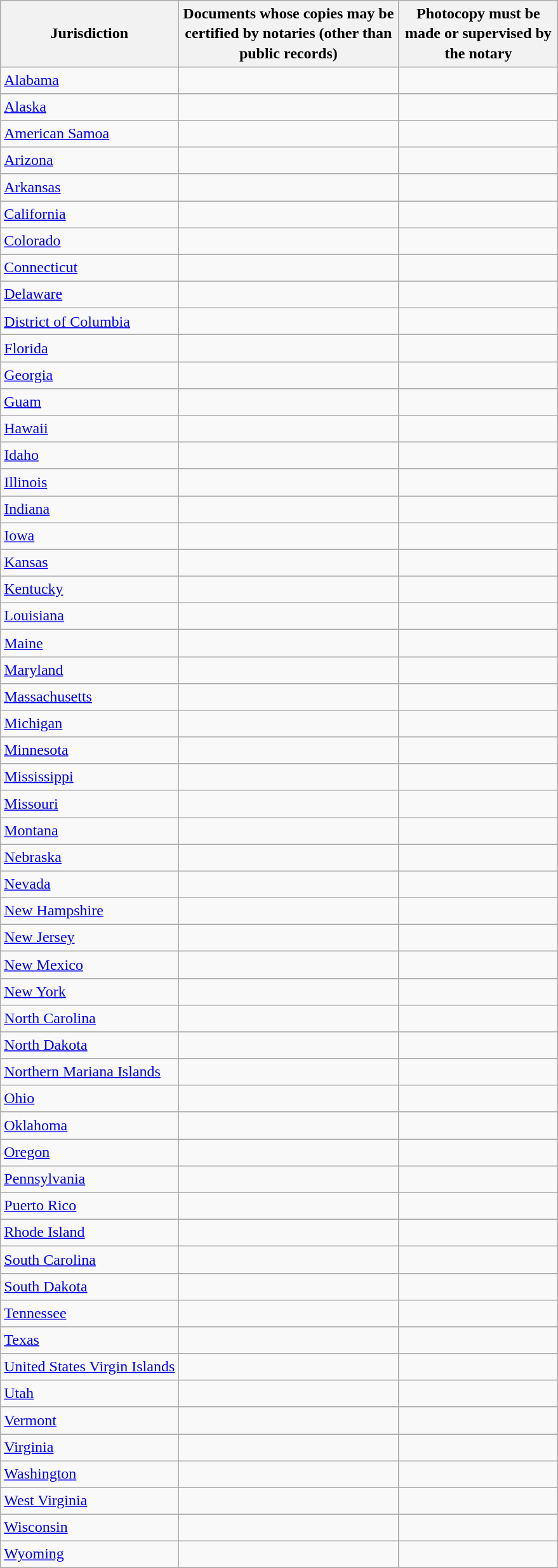<table class="wikitable sortable" style=line-height:1.3>
<tr>
<th>Jurisdiction</th>
<th style=max-width:14em>Documents whose copies may be certified by notaries (other than public records)</th>
<th style=max-width:10em>Photocopy must be made or supervised by the notary</th>
</tr>
<tr>
<td><a href='#'>Alabama</a></td>
<td></td>
<td></td>
</tr>
<tr>
<td><a href='#'>Alaska</a></td>
<td></td>
<td></td>
</tr>
<tr>
<td><a href='#'>American Samoa</a></td>
<td></td>
<td></td>
</tr>
<tr>
<td><a href='#'>Arizona</a></td>
<td></td>
<td></td>
</tr>
<tr>
<td><a href='#'>Arkansas</a></td>
<td></td>
<td></td>
</tr>
<tr>
<td><a href='#'>California</a></td>
<td></td>
<td></td>
</tr>
<tr>
<td><a href='#'>Colorado</a></td>
<td></td>
<td></td>
</tr>
<tr>
<td><a href='#'>Connecticut</a></td>
<td></td>
<td></td>
</tr>
<tr>
<td><a href='#'>Delaware</a></td>
<td></td>
<td></td>
</tr>
<tr>
<td><a href='#'>District of Columbia</a></td>
<td></td>
<td></td>
</tr>
<tr>
<td><a href='#'>Florida</a></td>
<td></td>
<td></td>
</tr>
<tr>
<td><a href='#'>Georgia</a></td>
<td></td>
<td></td>
</tr>
<tr>
<td><a href='#'>Guam</a></td>
<td></td>
<td></td>
</tr>
<tr>
<td><a href='#'>Hawaii</a></td>
<td></td>
<td></td>
</tr>
<tr>
<td><a href='#'>Idaho</a></td>
<td></td>
<td></td>
</tr>
<tr>
<td><a href='#'>Illinois</a></td>
<td></td>
<td></td>
</tr>
<tr>
<td><a href='#'>Indiana</a></td>
<td></td>
<td></td>
</tr>
<tr>
<td><a href='#'>Iowa</a></td>
<td></td>
<td></td>
</tr>
<tr>
<td><a href='#'>Kansas</a></td>
<td></td>
<td></td>
</tr>
<tr>
<td><a href='#'>Kentucky</a></td>
<td></td>
<td></td>
</tr>
<tr>
<td><a href='#'>Louisiana</a></td>
<td></td>
<td></td>
</tr>
<tr>
<td><a href='#'>Maine</a></td>
<td></td>
<td></td>
</tr>
<tr>
<td><a href='#'>Maryland</a></td>
<td></td>
<td></td>
</tr>
<tr>
<td><a href='#'>Massachusetts</a></td>
<td></td>
<td></td>
</tr>
<tr>
<td><a href='#'>Michigan</a></td>
<td></td>
<td></td>
</tr>
<tr>
<td><a href='#'>Minnesota</a></td>
<td></td>
<td></td>
</tr>
<tr>
<td><a href='#'>Mississippi</a></td>
<td></td>
<td></td>
</tr>
<tr>
<td><a href='#'>Missouri</a></td>
<td></td>
<td></td>
</tr>
<tr>
<td><a href='#'>Montana</a></td>
<td></td>
<td></td>
</tr>
<tr>
<td><a href='#'>Nebraska</a></td>
<td></td>
<td></td>
</tr>
<tr>
<td><a href='#'>Nevada</a></td>
<td></td>
<td></td>
</tr>
<tr>
<td><a href='#'>New Hampshire</a></td>
<td></td>
<td></td>
</tr>
<tr>
<td><a href='#'>New Jersey</a></td>
<td></td>
<td></td>
</tr>
<tr>
<td><a href='#'>New Mexico</a></td>
<td></td>
<td></td>
</tr>
<tr>
<td><a href='#'>New York</a></td>
<td></td>
<td></td>
</tr>
<tr>
<td><a href='#'>North Carolina</a></td>
<td></td>
<td></td>
</tr>
<tr>
<td><a href='#'>North Dakota</a></td>
<td></td>
<td></td>
</tr>
<tr>
<td><a href='#'>Northern Mariana Islands</a></td>
<td></td>
<td></td>
</tr>
<tr>
<td><a href='#'>Ohio</a></td>
<td></td>
<td></td>
</tr>
<tr>
<td><a href='#'>Oklahoma</a></td>
<td></td>
<td></td>
</tr>
<tr>
<td><a href='#'>Oregon</a></td>
<td></td>
<td></td>
</tr>
<tr>
<td><a href='#'>Pennsylvania</a></td>
<td></td>
<td></td>
</tr>
<tr>
<td><a href='#'>Puerto Rico</a></td>
<td></td>
<td></td>
</tr>
<tr>
<td><a href='#'>Rhode Island</a></td>
<td></td>
<td></td>
</tr>
<tr>
<td><a href='#'>South Carolina</a></td>
<td></td>
<td></td>
</tr>
<tr>
<td><a href='#'>South Dakota</a></td>
<td></td>
<td></td>
</tr>
<tr>
<td><a href='#'>Tennessee</a></td>
<td></td>
<td></td>
</tr>
<tr>
<td><a href='#'>Texas</a></td>
<td></td>
<td></td>
</tr>
<tr>
<td><a href='#'>United States Virgin Islands</a></td>
<td></td>
<td></td>
</tr>
<tr>
<td><a href='#'>Utah</a></td>
<td></td>
<td></td>
</tr>
<tr>
<td><a href='#'>Vermont</a></td>
<td></td>
<td></td>
</tr>
<tr>
<td><a href='#'>Virginia</a></td>
<td></td>
<td></td>
</tr>
<tr>
<td><a href='#'>Washington</a></td>
<td></td>
<td></td>
</tr>
<tr>
<td><a href='#'>West Virginia</a></td>
<td></td>
<td></td>
</tr>
<tr>
<td><a href='#'>Wisconsin</a></td>
<td></td>
<td></td>
</tr>
<tr>
<td><a href='#'>Wyoming</a></td>
<td></td>
<td></td>
</tr>
</table>
